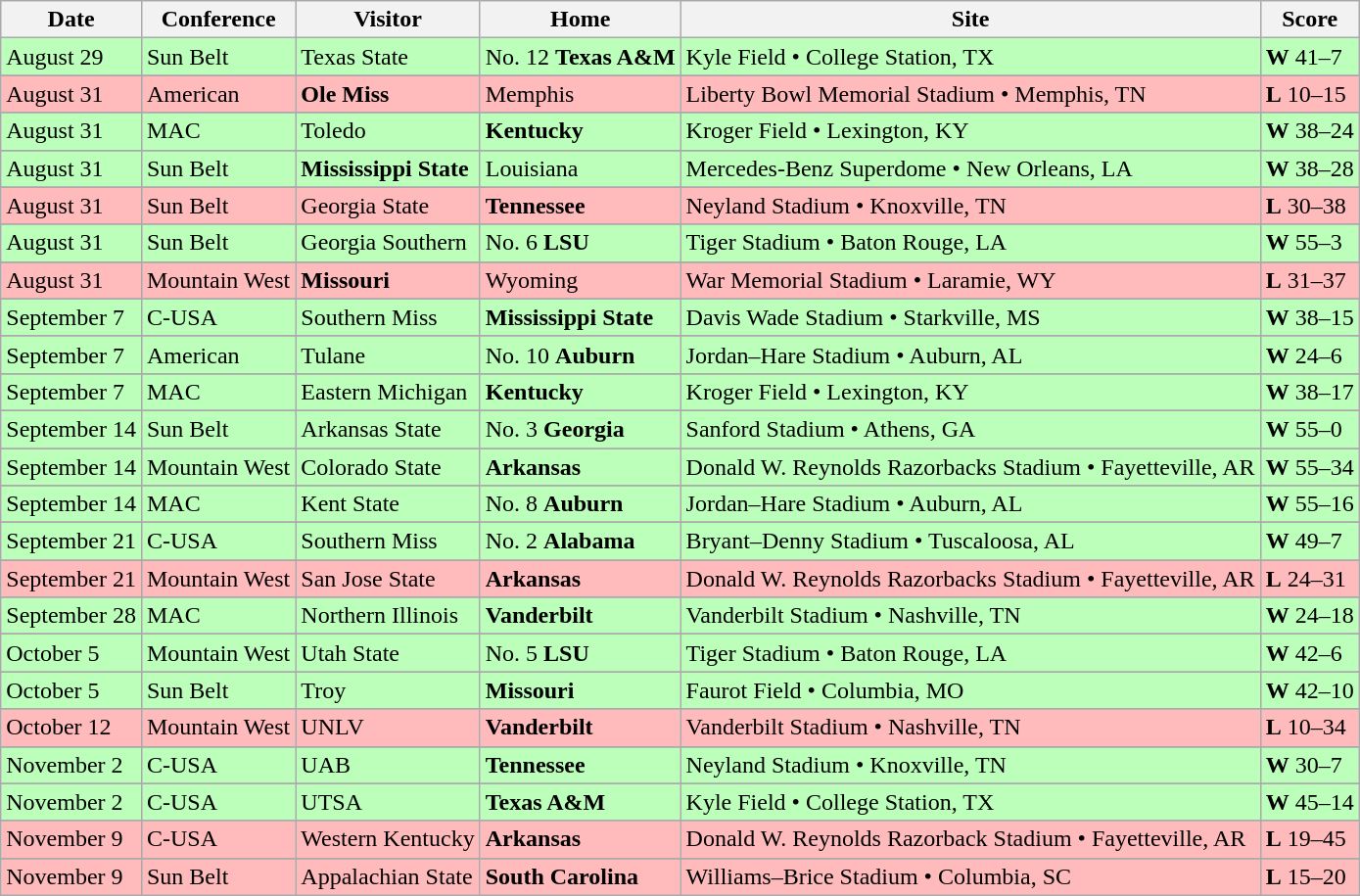<table class="wikitable">
<tr>
<th>Date</th>
<th>Conference</th>
<th>Visitor</th>
<th>Home</th>
<th>Site</th>
<th>Score</th>
</tr>
<tr style="background:#bfb;">
<td>August 29</td>
<td>Sun Belt</td>
<td>Texas State</td>
<td>No. 12 <strong>Texas A&M</strong></td>
<td>Kyle Field • College Station, TX</td>
<td><strong>W</strong> 41–7</td>
</tr>
<tr>
</tr>
<tr style="background:#fbb">
<td>August 31</td>
<td>American</td>
<td><strong>Ole Miss</strong></td>
<td>Memphis</td>
<td>Liberty Bowl Memorial Stadium • Memphis, TN</td>
<td><strong>L</strong> 10–15</td>
</tr>
<tr>
</tr>
<tr bgcolor=#bfb>
<td>August 31</td>
<td>MAC</td>
<td>Toledo</td>
<td><strong>Kentucky</strong></td>
<td>Kroger Field • Lexington, KY</td>
<td><strong>W</strong> 38–24</td>
</tr>
<tr>
</tr>
<tr style="background:#bfb">
<td>August 31</td>
<td>Sun Belt</td>
<td><strong>Mississippi State</strong></td>
<td>Louisiana</td>
<td>Mercedes-Benz Superdome • New Orleans, LA</td>
<td><strong>W</strong> 38–28</td>
</tr>
<tr>
</tr>
<tr style="background:#fbb">
<td>August 31</td>
<td>Sun Belt</td>
<td>Georgia State</td>
<td><strong>Tennessee</strong></td>
<td>Neyland Stadium • Knoxville, TN</td>
<td><strong>L</strong> 30–38</td>
</tr>
<tr>
</tr>
<tr style="background:#bfb">
<td>August 31</td>
<td>Sun Belt</td>
<td>Georgia Southern</td>
<td>No. 6 <strong>LSU</strong></td>
<td>Tiger Stadium • Baton Rouge, LA</td>
<td><strong>W</strong> 55–3</td>
</tr>
<tr>
</tr>
<tr style="background:#fbb">
<td>August 31</td>
<td>Mountain West</td>
<td><strong>Missouri</strong></td>
<td>Wyoming</td>
<td>War Memorial Stadium • Laramie, WY</td>
<td><strong>L</strong> 31–37</td>
</tr>
<tr>
</tr>
<tr style="background:#bfb">
<td>September 7</td>
<td>C-USA</td>
<td>Southern Miss</td>
<td><strong>Mississippi State</strong></td>
<td>Davis Wade Stadium • Starkville, MS</td>
<td><strong>W</strong> 38–15</td>
</tr>
<tr>
</tr>
<tr style="background:#bfb">
<td>September 7</td>
<td>American</td>
<td>Tulane</td>
<td>No. 10 <strong>Auburn</strong></td>
<td>Jordan–Hare Stadium • Auburn, AL</td>
<td><strong>W</strong> 24–6</td>
</tr>
<tr>
</tr>
<tr style="background:#bfb">
<td>September 7</td>
<td>MAC</td>
<td>Eastern Michigan</td>
<td><strong>Kentucky</strong></td>
<td>Kroger Field • Lexington, KY</td>
<td><strong>W</strong> 38–17</td>
</tr>
<tr>
</tr>
<tr style="background:#bfb">
<td>September 14</td>
<td>Sun Belt</td>
<td>Arkansas State</td>
<td>No. 3 <strong>Georgia</strong></td>
<td>Sanford Stadium • Athens, GA</td>
<td><strong>W</strong> 55–0</td>
</tr>
<tr>
</tr>
<tr style="background:#bfb">
<td>September 14</td>
<td>Mountain West</td>
<td>Colorado State</td>
<td><strong>Arkansas</strong></td>
<td>Donald W. Reynolds Razorbacks Stadium • Fayetteville, AR</td>
<td><strong>W</strong> 55–34</td>
</tr>
<tr>
</tr>
<tr style="background:#bfb">
<td>September 14</td>
<td>MAC</td>
<td>Kent State</td>
<td>No. 8 <strong>Auburn</strong></td>
<td>Jordan–Hare Stadium • Auburn, AL</td>
<td><strong>W</strong> 55–16</td>
</tr>
<tr>
</tr>
<tr style="background:#bfb">
<td>September 21</td>
<td>C-USA</td>
<td>Southern Miss</td>
<td>No. 2 <strong>Alabama</strong></td>
<td>Bryant–Denny Stadium • Tuscaloosa, AL</td>
<td><strong>W</strong> 49–7</td>
</tr>
<tr>
</tr>
<tr style="background:#fbb">
<td>September 21</td>
<td>Mountain West</td>
<td>San Jose State</td>
<td><strong>Arkansas</strong></td>
<td>Donald W. Reynolds Razorbacks Stadium • Fayetteville, AR</td>
<td><strong>L</strong> 24–31</td>
</tr>
<tr>
</tr>
<tr style="background:#bfb">
<td>September 28</td>
<td>MAC</td>
<td>Northern Illinois</td>
<td><strong>Vanderbilt</strong></td>
<td>Vanderbilt Stadium • Nashville, TN</td>
<td><strong>W</strong> 24–18</td>
</tr>
<tr>
</tr>
<tr style="background:#bfb">
<td>October 5</td>
<td>Mountain West</td>
<td>Utah State</td>
<td>No. 5 <strong>LSU</strong></td>
<td>Tiger Stadium • Baton Rouge, LA</td>
<td><strong>W</strong> 42–6</td>
</tr>
<tr>
</tr>
<tr style="background:#bfb">
<td>October 5</td>
<td>Sun Belt</td>
<td>Troy</td>
<td><strong>Missouri</strong></td>
<td>Faurot Field • Columbia, MO</td>
<td><strong>W</strong> 42–10</td>
</tr>
<tr>
</tr>
<tr style="background:#fbb">
<td>October 12</td>
<td>Mountain West</td>
<td>UNLV</td>
<td><strong>Vanderbilt</strong></td>
<td>Vanderbilt Stadium • Nashville, TN</td>
<td><strong>L</strong> 10–34</td>
</tr>
<tr>
</tr>
<tr style="background:#bfb">
<td>November 2</td>
<td>C-USA</td>
<td>UAB</td>
<td><strong>Tennessee</strong></td>
<td>Neyland Stadium • Knoxville, TN</td>
<td><strong>W</strong> 30–7</td>
</tr>
<tr>
</tr>
<tr style="background:#bfb">
<td>November 2</td>
<td>C-USA</td>
<td>UTSA</td>
<td><strong>Texas A&M</strong></td>
<td>Kyle Field • College Station, TX</td>
<td><strong>W</strong> 45–14</td>
</tr>
<tr>
</tr>
<tr style="background:#fbb">
<td>November 9</td>
<td>C-USA</td>
<td>Western Kentucky</td>
<td><strong>Arkansas</strong></td>
<td>Donald W. Reynolds Razorback Stadium • Fayetteville, AR</td>
<td><strong>L</strong> 19–45</td>
</tr>
<tr>
</tr>
<tr style="background:#fbb">
<td>November 9</td>
<td>Sun Belt</td>
<td>Appalachian State</td>
<td><strong>South Carolina</strong></td>
<td>Williams–Brice Stadium • Columbia, SC</td>
<td><strong>L</strong> 15–20</td>
</tr>
</table>
